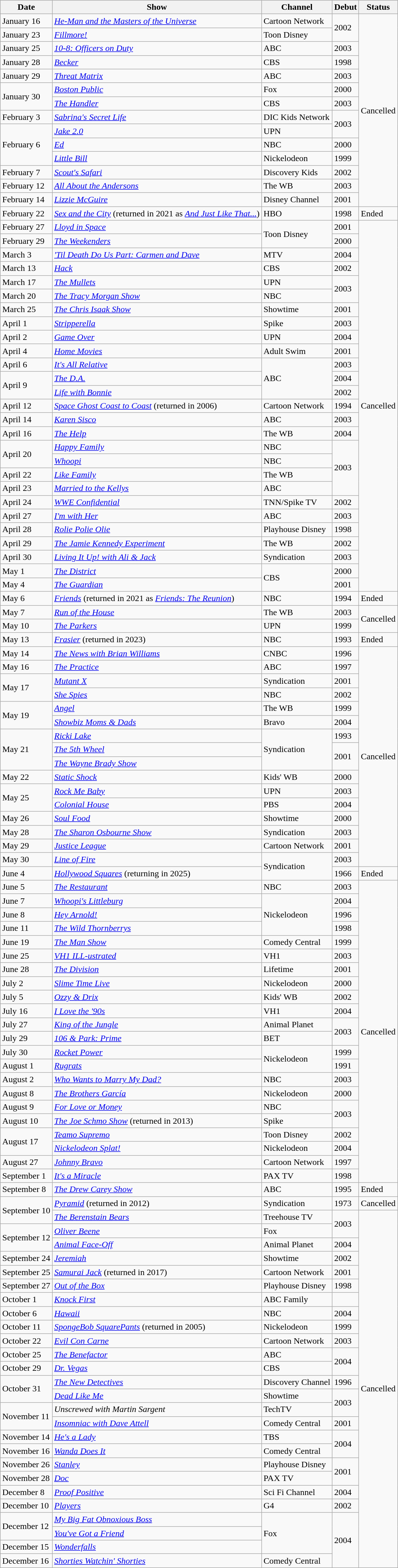<table class="wikitable sortable">
<tr ">
<th>Date</th>
<th>Show</th>
<th>Channel</th>
<th>Debut</th>
<th>Status</th>
</tr>
<tr>
<td>January 16</td>
<td><em><a href='#'>He-Man and the Masters of the Universe</a></em></td>
<td>Cartoon Network</td>
<td rowspan="2">2002</td>
<td rowspan="14">Cancelled</td>
</tr>
<tr>
<td>January 23</td>
<td><em><a href='#'>Fillmore!</a></em></td>
<td>Toon Disney</td>
</tr>
<tr>
<td>January 25</td>
<td><em><a href='#'>10-8: Officers on Duty</a></em></td>
<td>ABC</td>
<td>2003</td>
</tr>
<tr>
<td>January 28</td>
<td><em><a href='#'>Becker</a></em></td>
<td>CBS</td>
<td>1998</td>
</tr>
<tr>
<td>January 29</td>
<td><em><a href='#'>Threat Matrix</a></em></td>
<td>ABC</td>
<td>2003</td>
</tr>
<tr>
<td rowspan="2">January 30</td>
<td><em><a href='#'>Boston Public</a></em></td>
<td>Fox</td>
<td>2000</td>
</tr>
<tr>
<td><em><a href='#'>The Handler</a></em></td>
<td>CBS</td>
<td>2003</td>
</tr>
<tr>
<td>February 3</td>
<td><em><a href='#'>Sabrina's Secret Life</a></em></td>
<td>DIC Kids Network</td>
<td rowspan="2">2003</td>
</tr>
<tr>
<td rowspan="3">February 6</td>
<td><em><a href='#'>Jake 2.0</a></em></td>
<td>UPN</td>
</tr>
<tr>
<td><em><a href='#'>Ed</a></em></td>
<td>NBC</td>
<td>2000</td>
</tr>
<tr>
<td><em><a href='#'>Little Bill</a></em></td>
<td>Nickelodeon</td>
<td>1999</td>
</tr>
<tr>
<td>February 7</td>
<td><em><a href='#'>Scout's Safari</a></em></td>
<td>Discovery Kids</td>
<td>2002</td>
</tr>
<tr>
<td>February 12</td>
<td><em><a href='#'>All About the Andersons</a></em></td>
<td>The WB</td>
<td>2003</td>
</tr>
<tr>
<td>February 14</td>
<td><em><a href='#'>Lizzie McGuire</a></em></td>
<td>Disney Channel</td>
<td>2001</td>
</tr>
<tr>
<td>February 22</td>
<td><em><a href='#'>Sex and the City</a></em> (returned in 2021 as <em><a href='#'>And Just Like That...</a></em>)</td>
<td>HBO</td>
<td>1998</td>
<td>Ended</td>
</tr>
<tr>
<td>February 27</td>
<td><em><a href='#'>Lloyd in Space</a></em></td>
<td rowspan="2">Toon Disney</td>
<td>2001</td>
<td rowspan="27">Cancelled</td>
</tr>
<tr>
<td>February 29</td>
<td><em><a href='#'>The Weekenders</a></em></td>
<td>2000</td>
</tr>
<tr>
<td>March 3</td>
<td><em><a href='#'>'Til Death Do Us Part: Carmen and Dave</a></em></td>
<td>MTV</td>
<td>2004</td>
</tr>
<tr>
<td>March 13</td>
<td><em><a href='#'>Hack</a></em></td>
<td>CBS</td>
<td>2002</td>
</tr>
<tr>
<td>March 17</td>
<td><em><a href='#'>The Mullets</a></em></td>
<td>UPN</td>
<td rowspan="2">2003</td>
</tr>
<tr>
<td>March 20</td>
<td><em><a href='#'>The Tracy Morgan Show</a></em></td>
<td>NBC</td>
</tr>
<tr>
<td>March 25</td>
<td><em><a href='#'>The Chris Isaak Show</a></em></td>
<td>Showtime</td>
<td>2001</td>
</tr>
<tr>
<td>April 1</td>
<td><em><a href='#'>Stripperella</a></em></td>
<td>Spike</td>
<td>2003</td>
</tr>
<tr>
<td>April 2</td>
<td><em><a href='#'>Game Over</a></em></td>
<td>UPN</td>
<td>2004</td>
</tr>
<tr>
<td>April 4</td>
<td><em><a href='#'>Home Movies</a></em></td>
<td>Adult Swim</td>
<td>2001</td>
</tr>
<tr>
<td>April 6</td>
<td><em><a href='#'>It's All Relative</a></em></td>
<td rowspan="3">ABC</td>
<td>2003</td>
</tr>
<tr>
<td rowspan="2">April 9</td>
<td><em><a href='#'>The D.A.</a></em></td>
<td>2004</td>
</tr>
<tr>
<td><em><a href='#'>Life with Bonnie</a></em></td>
<td>2002</td>
</tr>
<tr>
<td>April 12</td>
<td><em><a href='#'>Space Ghost Coast to Coast</a></em> (returned in 2006)</td>
<td>Cartoon Network</td>
<td>1994</td>
</tr>
<tr>
<td>April 14</td>
<td><em><a href='#'>Karen Sisco</a></em></td>
<td>ABC</td>
<td>2003</td>
</tr>
<tr>
<td>April 16</td>
<td><em><a href='#'>The Help</a></em></td>
<td>The WB</td>
<td>2004</td>
</tr>
<tr>
<td rowspan="2">April 20</td>
<td><em><a href='#'>Happy Family</a></em></td>
<td>NBC</td>
<td rowspan="4">2003</td>
</tr>
<tr>
<td><em><a href='#'>Whoopi</a></em></td>
<td>NBC</td>
</tr>
<tr>
<td>April 22</td>
<td><em><a href='#'>Like Family</a></em></td>
<td>The WB</td>
</tr>
<tr>
<td>April 23</td>
<td><em><a href='#'>Married to the Kellys</a></em></td>
<td>ABC</td>
</tr>
<tr>
<td>April 24</td>
<td><em><a href='#'>WWE Confidential</a></em></td>
<td>TNN/Spike TV</td>
<td>2002</td>
</tr>
<tr>
<td>April 27</td>
<td><em><a href='#'>I'm with Her</a></em></td>
<td>ABC</td>
<td>2003</td>
</tr>
<tr>
<td>April 28</td>
<td><em><a href='#'>Rolie Polie Olie</a></em></td>
<td>Playhouse Disney</td>
<td>1998</td>
</tr>
<tr>
<td>April 29</td>
<td><em><a href='#'>The Jamie Kennedy Experiment</a></em></td>
<td>The WB</td>
<td>2002</td>
</tr>
<tr>
<td>April 30</td>
<td><em><a href='#'>Living It Up! with Ali & Jack</a></em></td>
<td>Syndication</td>
<td>2003</td>
</tr>
<tr>
<td>May 1</td>
<td><em><a href='#'>The District</a></em></td>
<td rowspan="2">CBS</td>
<td>2000</td>
</tr>
<tr>
<td>May 4</td>
<td><em><a href='#'>The Guardian</a></em></td>
<td>2001</td>
</tr>
<tr>
<td>May 6</td>
<td><em><a href='#'>Friends</a></em> (returned in 2021 as <em><a href='#'>Friends: The Reunion</a></em>)</td>
<td>NBC</td>
<td>1994</td>
<td>Ended</td>
</tr>
<tr>
<td>May 7</td>
<td><em><a href='#'>Run of the House</a></em></td>
<td>The WB</td>
<td>2003</td>
<td rowspan="2">Cancelled</td>
</tr>
<tr>
<td>May 10</td>
<td><em><a href='#'>The Parkers</a></em></td>
<td>UPN</td>
<td>1999</td>
</tr>
<tr>
<td>May 13</td>
<td><em><a href='#'>Frasier</a></em> (returned in 2023)</td>
<td>NBC</td>
<td>1993</td>
<td>Ended</td>
</tr>
<tr>
<td>May 14</td>
<td><em><a href='#'>The News with Brian Williams</a></em></td>
<td>CNBC</td>
<td>1996</td>
<td rowspan="16">Cancelled</td>
</tr>
<tr>
<td>May 16</td>
<td><em><a href='#'>The Practice</a></em></td>
<td>ABC</td>
<td>1997</td>
</tr>
<tr>
<td rowspan="2">May 17</td>
<td><em><a href='#'>Mutant X</a></em></td>
<td>Syndication</td>
<td>2001</td>
</tr>
<tr>
<td><em><a href='#'>She Spies</a></em></td>
<td>NBC</td>
<td>2002</td>
</tr>
<tr>
<td rowspan="2">May 19</td>
<td><em><a href='#'>Angel</a></em></td>
<td>The WB</td>
<td>1999</td>
</tr>
<tr>
<td><em><a href='#'>Showbiz Moms & Dads</a></em></td>
<td>Bravo</td>
<td>2004</td>
</tr>
<tr>
<td rowspan="3">May 21</td>
<td><em><a href='#'>Ricki Lake</a></em></td>
<td rowspan="3">Syndication</td>
<td>1993</td>
</tr>
<tr>
<td><em><a href='#'>The 5th Wheel</a></em></td>
<td rowspan="2">2001</td>
</tr>
<tr>
<td><em><a href='#'>The Wayne Brady Show</a></em></td>
</tr>
<tr>
<td>May 22</td>
<td><em><a href='#'>Static Shock</a></em></td>
<td>Kids' WB</td>
<td>2000</td>
</tr>
<tr>
<td rowspan="2">May 25</td>
<td><em><a href='#'>Rock Me Baby</a></em></td>
<td>UPN</td>
<td>2003</td>
</tr>
<tr>
<td><em><a href='#'>Colonial House</a></em></td>
<td>PBS</td>
<td>2004</td>
</tr>
<tr>
<td>May 26</td>
<td><em><a href='#'>Soul Food</a></em></td>
<td>Showtime</td>
<td>2000</td>
</tr>
<tr>
<td>May 28</td>
<td><em><a href='#'>The Sharon Osbourne Show</a></em></td>
<td>Syndication</td>
<td>2003</td>
</tr>
<tr>
<td>May 29</td>
<td><em><a href='#'>Justice League</a></em></td>
<td>Cartoon Network</td>
<td>2001</td>
</tr>
<tr>
<td>May 30</td>
<td><em><a href='#'>Line of Fire</a></em></td>
<td rowspan="2">Syndication</td>
<td>2003</td>
</tr>
<tr>
<td>June 4</td>
<td><em><a href='#'>Hollywood Squares</a></em> (returning in 2025)</td>
<td>1966</td>
<td>Ended</td>
</tr>
<tr>
<td>June 5</td>
<td><em><a href='#'>The Restaurant</a></em></td>
<td>NBC</td>
<td>2003</td>
<td rowspan="22">Cancelled</td>
</tr>
<tr>
<td>June 7</td>
<td><em><a href='#'>Whoopi's Littleburg</a></em></td>
<td rowspan="3">Nickelodeon</td>
<td>2004</td>
</tr>
<tr>
<td>June 8</td>
<td><em><a href='#'>Hey Arnold!</a></em></td>
<td>1996</td>
</tr>
<tr>
<td>June 11</td>
<td><em><a href='#'>The Wild Thornberrys</a></em></td>
<td>1998</td>
</tr>
<tr>
<td>June 19</td>
<td><em><a href='#'>The Man Show</a></em></td>
<td>Comedy Central</td>
<td>1999</td>
</tr>
<tr>
<td>June 25</td>
<td><em><a href='#'>VH1 ILL-ustrated</a></em></td>
<td>VH1</td>
<td>2003</td>
</tr>
<tr>
<td>June 28</td>
<td><em><a href='#'>The Division</a></em></td>
<td>Lifetime</td>
<td>2001</td>
</tr>
<tr>
<td>July 2</td>
<td><em><a href='#'>Slime Time Live</a></em></td>
<td>Nickelodeon</td>
<td>2000</td>
</tr>
<tr>
<td>July 5</td>
<td><em><a href='#'>Ozzy & Drix</a></em></td>
<td>Kids' WB</td>
<td>2002</td>
</tr>
<tr>
<td>July 16</td>
<td><em><a href='#'>I Love the '90s</a></em></td>
<td>VH1</td>
<td>2004</td>
</tr>
<tr>
<td>July 27</td>
<td><em><a href='#'>King of the Jungle</a></em></td>
<td>Animal Planet</td>
<td rowspan="2">2003</td>
</tr>
<tr>
<td>July 29</td>
<td><em><a href='#'>106 & Park: Prime</a></em></td>
<td>BET</td>
</tr>
<tr>
<td>July 30</td>
<td><em><a href='#'>Rocket Power</a></em></td>
<td rowspan="2">Nickelodeon</td>
<td>1999</td>
</tr>
<tr>
<td>August 1</td>
<td><em><a href='#'>Rugrats</a></em></td>
<td>1991</td>
</tr>
<tr>
<td>August 2</td>
<td><em><a href='#'>Who Wants to Marry My Dad?</a></em></td>
<td>NBC</td>
<td>2003</td>
</tr>
<tr>
<td>August 8</td>
<td><em><a href='#'>The Brothers García</a></em></td>
<td>Nickelodeon</td>
<td>2000</td>
</tr>
<tr>
<td>August 9</td>
<td><em><a href='#'>For Love or Money</a></em></td>
<td>NBC</td>
<td rowspan="2">2003</td>
</tr>
<tr>
<td>August 10</td>
<td><em><a href='#'>The Joe Schmo Show</a></em> (returned in 2013)</td>
<td>Spike</td>
</tr>
<tr>
<td rowspan="2">August 17</td>
<td><em><a href='#'>Teamo Supremo</a></em></td>
<td>Toon Disney</td>
<td>2002</td>
</tr>
<tr>
<td><em><a href='#'>Nickelodeon Splat!</a></em></td>
<td>Nickelodeon</td>
<td>2004</td>
</tr>
<tr>
<td>August 27</td>
<td><em><a href='#'>Johnny Bravo</a></em></td>
<td>Cartoon Network</td>
<td>1997</td>
</tr>
<tr>
<td>September 1</td>
<td><em><a href='#'>It's a Miracle</a></em></td>
<td>PAX TV</td>
<td>1998</td>
</tr>
<tr>
<td>September 8</td>
<td><em><a href='#'>The Drew Carey Show</a></em></td>
<td>ABC</td>
<td>1995</td>
<td>Ended</td>
</tr>
<tr>
<td rowspan="2">September 10</td>
<td><em><a href='#'>Pyramid</a></em> (returned in 2012)</td>
<td>Syndication</td>
<td>1973</td>
<td>Cancelled</td>
</tr>
<tr>
<td><em><a href='#'>The Berenstain Bears</a></em></td>
<td>Treehouse TV</td>
<td rowspan="2">2003</td>
<td rowspan="27">Cancelled</td>
</tr>
<tr>
<td rowspan="2">September 12</td>
<td><em><a href='#'>Oliver Beene</a></em></td>
<td>Fox</td>
</tr>
<tr>
<td><em><a href='#'>Animal Face-Off</a></em></td>
<td>Animal Planet</td>
<td>2004</td>
</tr>
<tr>
<td>September 24</td>
<td><em><a href='#'>Jeremiah</a></em></td>
<td>Showtime</td>
<td>2002</td>
</tr>
<tr>
<td>September 25</td>
<td><em><a href='#'>Samurai Jack</a></em> (returned in 2017)</td>
<td>Cartoon Network</td>
<td>2001</td>
</tr>
<tr>
<td>September 27</td>
<td><em><a href='#'>Out of the Box</a></em></td>
<td>Playhouse Disney</td>
<td>1998</td>
</tr>
<tr>
<td>October 1</td>
<td><em><a href='#'>Knock First</a></em></td>
<td>ABC Family</td>
</tr>
<tr>
<td>October 6</td>
<td><em><a href='#'>Hawaii</a></em></td>
<td>NBC</td>
<td>2004</td>
</tr>
<tr>
<td>October 11</td>
<td><em><a href='#'>SpongeBob SquarePants</a></em> (returned in 2005)</td>
<td>Nickelodeon</td>
<td>1999</td>
</tr>
<tr>
<td>October 22</td>
<td><em><a href='#'>Evil Con Carne</a></em></td>
<td>Cartoon Network</td>
<td>2003</td>
</tr>
<tr>
<td>October 25</td>
<td><em><a href='#'>The Benefactor</a></em></td>
<td>ABC</td>
<td rowspan="2">2004</td>
</tr>
<tr>
<td>October 29</td>
<td><em><a href='#'>Dr. Vegas</a></em></td>
<td>CBS</td>
</tr>
<tr>
<td rowspan="2">October 31</td>
<td><em><a href='#'>The New Detectives</a></em></td>
<td>Discovery Channel</td>
<td>1996</td>
</tr>
<tr>
<td><em><a href='#'>Dead Like Me</a></em></td>
<td>Showtime</td>
<td rowspan="2">2003</td>
</tr>
<tr>
<td rowspan="2">November 11</td>
<td><em>Unscrewed with Martin Sargent</em></td>
<td>TechTV</td>
</tr>
<tr>
<td><em><a href='#'>Insomniac with Dave Attell</a></em></td>
<td>Comedy Central</td>
<td>2001</td>
</tr>
<tr>
<td>November 14</td>
<td><em><a href='#'>He's a Lady</a></em></td>
<td>TBS</td>
<td rowspan="2">2004</td>
</tr>
<tr>
<td>November 16</td>
<td><em><a href='#'>Wanda Does It</a></em></td>
<td>Comedy Central</td>
</tr>
<tr>
<td>November 26</td>
<td><em><a href='#'>Stanley</a></em></td>
<td>Playhouse Disney</td>
<td rowspan="2">2001</td>
</tr>
<tr>
<td>November 28</td>
<td><em><a href='#'>Doc</a></em></td>
<td>PAX TV</td>
</tr>
<tr>
<td>December 8</td>
<td><em><a href='#'>Proof Positive</a></em></td>
<td>Sci Fi Channel</td>
<td>2004</td>
</tr>
<tr>
<td>December 10</td>
<td><em><a href='#'>Players</a></em></td>
<td>G4</td>
<td>2002</td>
</tr>
<tr>
<td rowspan="2">December 12</td>
<td><em><a href='#'>My Big Fat Obnoxious Boss</a></em></td>
<td rowspan="3">Fox</td>
<td rowspan="4">2004</td>
</tr>
<tr>
<td><em><a href='#'>You've Got a Friend</a></em></td>
</tr>
<tr>
<td>December 15</td>
<td><em><a href='#'>Wonderfalls</a></em></td>
</tr>
<tr>
<td>December 16</td>
<td><em><a href='#'>Shorties Watchin' Shorties</a></em></td>
<td>Comedy Central</td>
</tr>
</table>
